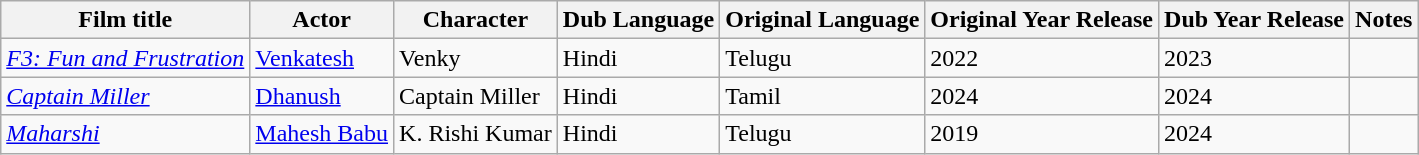<table class="wikitable">
<tr>
<th>Film title</th>
<th>Actor</th>
<th>Character</th>
<th>Dub Language</th>
<th>Original Language</th>
<th>Original Year Release</th>
<th>Dub Year Release</th>
<th>Notes</th>
</tr>
<tr>
<td><em><a href='#'>F3: Fun and Frustration</a></em></td>
<td><a href='#'>Venkatesh</a></td>
<td>Venky</td>
<td>Hindi</td>
<td>Telugu</td>
<td>2022</td>
<td>2023</td>
<td></td>
</tr>
<tr>
<td><a href='#'><em>Captain Miller</em></a></td>
<td><a href='#'>Dhanush</a></td>
<td>Captain Miller</td>
<td>Hindi</td>
<td>Tamil</td>
<td>2024</td>
<td>2024</td>
<td></td>
</tr>
<tr>
<td><a href='#'><em>Maharshi</em></a></td>
<td><a href='#'>Mahesh Babu</a></td>
<td>K. Rishi Kumar</td>
<td>Hindi</td>
<td>Telugu</td>
<td>2019</td>
<td>2024</td>
<td></td>
</tr>
</table>
